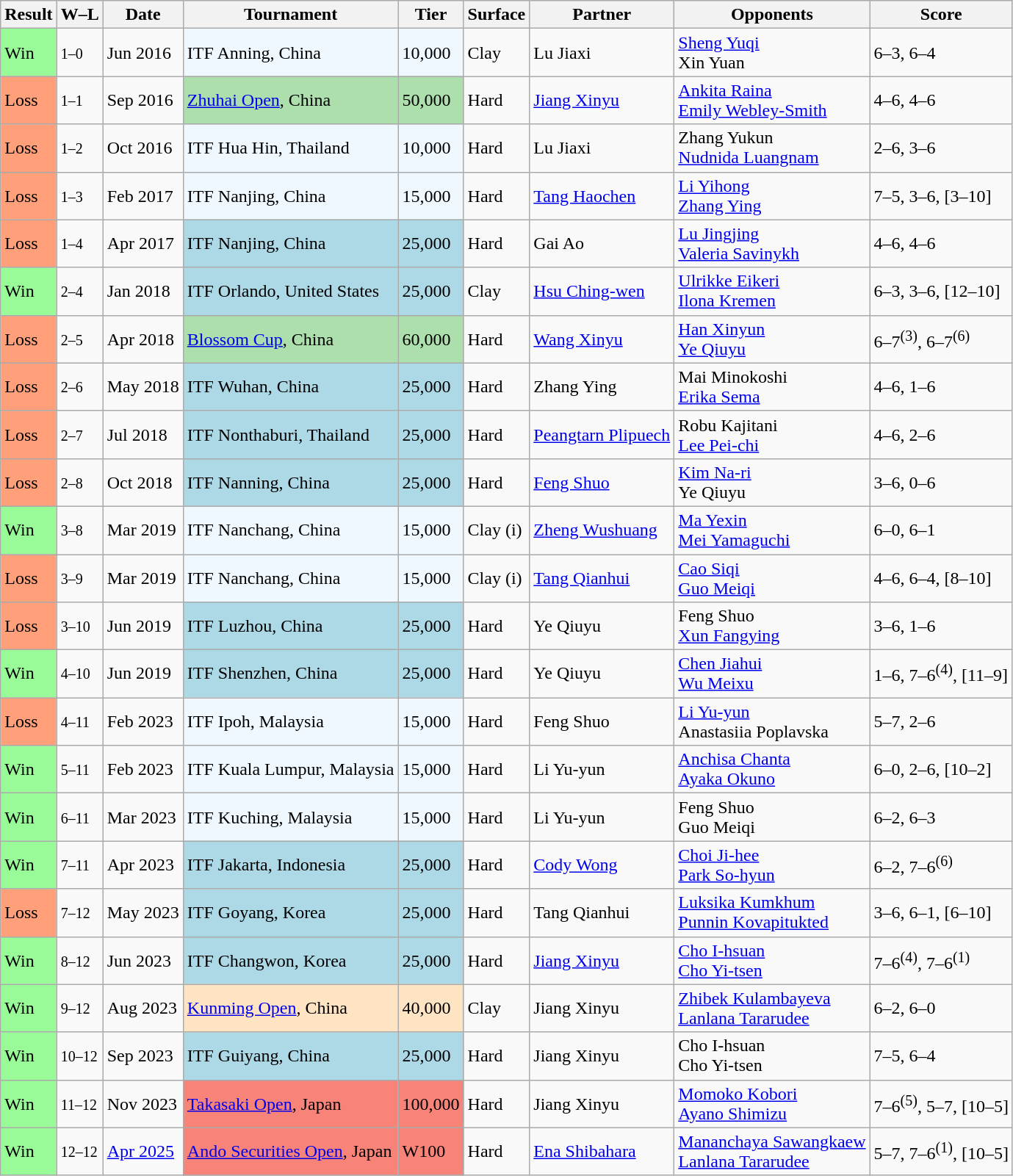<table class="sortable wikitable">
<tr>
<th>Result</th>
<th class="unsortable">W–L</th>
<th>Date</th>
<th>Tournament</th>
<th>Tier</th>
<th>Surface</th>
<th>Partner</th>
<th>Opponents</th>
<th class="unsortable">Score</th>
</tr>
<tr>
<td style="background:#98fb98;">Win</td>
<td><small>1–0</small></td>
<td>Jun 2016</td>
<td style="background:#f0f8ff;">ITF Anning, China</td>
<td style="background:#f0f8ff;">10,000</td>
<td>Clay</td>
<td> Lu Jiaxi</td>
<td> <a href='#'>Sheng Yuqi</a> <br>  Xin Yuan</td>
<td>6–3, 6–4</td>
</tr>
<tr>
<td bgcolor="FFA07A">Loss</td>
<td><small>1–1</small></td>
<td>Sep 2016</td>
<td style="background:#addfad;"><a href='#'>Zhuhai Open</a>, China</td>
<td style="background:#addfad;">50,000</td>
<td>Hard</td>
<td> <a href='#'>Jiang Xinyu</a></td>
<td> <a href='#'>Ankita Raina</a> <br>  <a href='#'>Emily Webley-Smith</a></td>
<td>4–6, 4–6</td>
</tr>
<tr>
<td bgcolor="FFA07A">Loss</td>
<td><small>1–2</small></td>
<td>Oct 2016</td>
<td style="background:#f0f8ff;">ITF Hua Hin, Thailand</td>
<td style="background:#f0f8ff;">10,000</td>
<td>Hard</td>
<td> Lu Jiaxi</td>
<td> Zhang Yukun <br>  <a href='#'>Nudnida Luangnam</a></td>
<td>2–6, 3–6</td>
</tr>
<tr>
<td bgcolor="FFA07A">Loss</td>
<td><small>1–3</small></td>
<td>Feb 2017</td>
<td style="background:#f0f8ff;">ITF Nanjing, China</td>
<td style="background:#f0f8ff;">15,000</td>
<td>Hard</td>
<td> <a href='#'>Tang Haochen</a></td>
<td> <a href='#'>Li Yihong</a> <br>  <a href='#'>Zhang Ying</a></td>
<td>7–5, 3–6, [3–10]</td>
</tr>
<tr>
<td bgcolor="FFA07A">Loss</td>
<td><small>1–4</small></td>
<td>Apr 2017</td>
<td style="background:lightblue;">ITF Nanjing, China</td>
<td style="background:lightblue;">25,000</td>
<td>Hard</td>
<td> Gai Ao</td>
<td> <a href='#'>Lu Jingjing</a> <br>  <a href='#'>Valeria Savinykh</a></td>
<td>4–6, 4–6</td>
</tr>
<tr>
<td style="background:#98fb98;">Win</td>
<td><small>2–4</small></td>
<td>Jan 2018</td>
<td style="background:lightblue;">ITF Orlando, United States</td>
<td style="background:lightblue;">25,000</td>
<td>Clay</td>
<td> <a href='#'>Hsu Ching-wen</a></td>
<td> <a href='#'>Ulrikke Eikeri</a> <br>  <a href='#'>Ilona Kremen</a></td>
<td>6–3, 3–6, [12–10]</td>
</tr>
<tr>
<td bgcolor="FFA07A">Loss</td>
<td><small>2–5</small></td>
<td>Apr 2018</td>
<td style="background:#addfad;"><a href='#'>Blossom Cup</a>, China</td>
<td style="background:#addfad;">60,000</td>
<td>Hard</td>
<td> <a href='#'>Wang Xinyu</a></td>
<td> <a href='#'>Han Xinyun</a> <br>  <a href='#'>Ye Qiuyu</a></td>
<td>6–7<sup>(3)</sup>, 6–7<sup>(6)</sup></td>
</tr>
<tr>
<td bgcolor="FFA07A">Loss</td>
<td><small>2–6</small></td>
<td>May 2018</td>
<td style="background:lightblue;">ITF Wuhan, China</td>
<td style="background:lightblue;">25,000</td>
<td>Hard</td>
<td> Zhang Ying</td>
<td> Mai Minokoshi <br>  <a href='#'>Erika Sema</a></td>
<td>4–6, 1–6</td>
</tr>
<tr>
<td bgcolor="FFA07A">Loss</td>
<td><small>2–7</small></td>
<td>Jul 2018</td>
<td style="background:lightblue;">ITF Nonthaburi, Thailand</td>
<td style="background:lightblue;">25,000</td>
<td>Hard</td>
<td> <a href='#'>Peangtarn Plipuech</a></td>
<td> Robu Kajitani <br>  <a href='#'>Lee Pei-chi</a></td>
<td>4–6, 2–6</td>
</tr>
<tr>
<td bgcolor="FFA07A">Loss</td>
<td><small>2–8</small></td>
<td>Oct 2018</td>
<td style="background:lightblue;">ITF Nanning, China</td>
<td style="background:lightblue;">25,000</td>
<td>Hard</td>
<td> <a href='#'>Feng Shuo</a></td>
<td> <a href='#'>Kim Na-ri</a> <br>  Ye Qiuyu</td>
<td>3–6, 0–6</td>
</tr>
<tr>
<td style="background:#98fb98;">Win</td>
<td><small>3–8</small></td>
<td>Mar 2019</td>
<td style="background:#f0f8ff;">ITF Nanchang, China</td>
<td style="background:#f0f8ff;">15,000</td>
<td>Clay (i)</td>
<td> <a href='#'>Zheng Wushuang</a></td>
<td> <a href='#'>Ma Yexin</a> <br>  <a href='#'>Mei Yamaguchi</a></td>
<td>6–0, 6–1</td>
</tr>
<tr>
<td bgcolor="FFA07A">Loss</td>
<td><small>3–9</small></td>
<td>Mar 2019</td>
<td style="background:#f0f8ff;">ITF Nanchang, China</td>
<td style="background:#f0f8ff;">15,000</td>
<td>Clay (i)</td>
<td> <a href='#'>Tang Qianhui</a></td>
<td> <a href='#'>Cao Siqi</a> <br>  <a href='#'>Guo Meiqi</a></td>
<td>4–6, 6–4, [8–10]</td>
</tr>
<tr>
<td bgcolor="FFA07A">Loss</td>
<td><small>3–10</small></td>
<td>Jun 2019</td>
<td style="background:lightblue;">ITF Luzhou, China</td>
<td style="background:lightblue;">25,000</td>
<td>Hard</td>
<td> Ye Qiuyu</td>
<td> Feng Shuo <br>  <a href='#'>Xun Fangying</a></td>
<td>3–6, 1–6</td>
</tr>
<tr>
<td style="background:#98fb98;">Win</td>
<td><small>4–10</small></td>
<td>Jun 2019</td>
<td style="background:lightblue;">ITF Shenzhen, China</td>
<td style="background:lightblue;">25,000</td>
<td>Hard</td>
<td> Ye Qiuyu</td>
<td> <a href='#'>Chen Jiahui</a> <br>  <a href='#'>Wu Meixu</a></td>
<td>1–6, 7–6<sup>(4)</sup>, [11–9]</td>
</tr>
<tr>
<td bgcolor="FFA07A">Loss</td>
<td><small>4–11</small></td>
<td>Feb 2023</td>
<td style="background:#f0f8ff;">ITF Ipoh, Malaysia</td>
<td style="background:#f0f8ff;">15,000</td>
<td>Hard</td>
<td> Feng Shuo</td>
<td> <a href='#'>Li Yu-yun</a> <br>  Anastasiia Poplavska</td>
<td>5–7, 2–6</td>
</tr>
<tr>
<td style="background:#98fb98;">Win</td>
<td><small>5–11</small></td>
<td>Feb 2023</td>
<td style="background:#f0f8ff;">ITF Kuala Lumpur, Malaysia</td>
<td style="background:#f0f8ff;">15,000</td>
<td>Hard</td>
<td> Li Yu-yun</td>
<td> <a href='#'>Anchisa Chanta</a> <br>  <a href='#'>Ayaka Okuno</a></td>
<td>6–0, 2–6, [10–2]</td>
</tr>
<tr>
<td style="background:#98fb98;">Win</td>
<td><small>6–11</small></td>
<td>Mar 2023</td>
<td style="background:#f0f8ff;">ITF Kuching, Malaysia</td>
<td style="background:#f0f8ff;">15,000</td>
<td>Hard</td>
<td> Li Yu-yun</td>
<td> Feng Shuo <br>  Guo Meiqi</td>
<td>6–2, 6–3</td>
</tr>
<tr>
<td style="background:#98fb98;">Win</td>
<td><small>7–11</small></td>
<td>Apr 2023</td>
<td style="background:lightblue;">ITF Jakarta, Indonesia</td>
<td style="background:lightblue;">25,000</td>
<td>Hard</td>
<td> <a href='#'>Cody Wong</a></td>
<td> <a href='#'>Choi Ji-hee</a> <br>  <a href='#'>Park So-hyun</a></td>
<td>6–2, 7–6<sup>(6)</sup></td>
</tr>
<tr>
<td bgcolor="FFA07A">Loss</td>
<td><small>7–12</small></td>
<td>May 2023</td>
<td style="background:lightblue;">ITF Goyang, Korea</td>
<td style="background:lightblue;">25,000</td>
<td>Hard</td>
<td> Tang Qianhui</td>
<td> <a href='#'>Luksika Kumkhum</a> <br>  <a href='#'>Punnin Kovapitukted</a></td>
<td>3–6, 6–1, [6–10]</td>
</tr>
<tr>
<td style="background:#98fb98;">Win</td>
<td><small>8–12</small></td>
<td>Jun 2023</td>
<td style="background:lightblue;">ITF Changwon, Korea</td>
<td style="background:lightblue;">25,000</td>
<td>Hard</td>
<td> <a href='#'>Jiang Xinyu</a></td>
<td> <a href='#'>Cho I-hsuan</a> <br>  <a href='#'>Cho Yi-tsen</a></td>
<td>7–6<sup>(4)</sup>, 7–6<sup>(1)</sup></td>
</tr>
<tr>
<td style="background:#98fb98;">Win</td>
<td><small>9–12</small></td>
<td>Aug 2023</td>
<td style="background:#ffe4c4;"><a href='#'>Kunming Open</a>, China</td>
<td style="background:#ffe4c4;">40,000</td>
<td>Clay</td>
<td> Jiang Xinyu</td>
<td> <a href='#'>Zhibek Kulambayeva</a> <br>  <a href='#'>Lanlana Tararudee</a></td>
<td>6–2, 6–0</td>
</tr>
<tr>
<td style="background:#98fb98;">Win</td>
<td><small>10–12</small></td>
<td>Sep 2023</td>
<td style="background:lightblue;">ITF Guiyang, China</td>
<td style="background:lightblue;">25,000</td>
<td>Hard</td>
<td> Jiang Xinyu</td>
<td> Cho I-hsuan <br>  Cho Yi-tsen</td>
<td>7–5, 6–4</td>
</tr>
<tr>
<td bgcolor=#98FB98>Win</td>
<td><small>11–12</small></td>
<td>Nov 2023</td>
<td style="background:#f88379;"><a href='#'>Takasaki Open</a>, Japan</td>
<td style="background:#f88379;">100,000</td>
<td>Hard</td>
<td> Jiang Xinyu</td>
<td> <a href='#'>Momoko Kobori</a> <br>  <a href='#'>Ayano Shimizu</a></td>
<td>7–6<sup>(5)</sup>, 5–7, [10–5]</td>
</tr>
<tr>
<td bgcolor=98fb98>Win</td>
<td><small>12–12</small></td>
<td><a href='#'>Apr 2025</a></td>
<td style="background:#f88379;"><a href='#'>Ando Securities Open</a>, Japan</td>
<td style="background:#f88379;">W100</td>
<td>Hard</td>
<td> <a href='#'>Ena Shibahara</a></td>
<td> <a href='#'>Mananchaya Sawangkaew</a> <br>  <a href='#'>Lanlana Tararudee</a></td>
<td>5–7, 7–6<sup>(1)</sup>, [10–5]</td>
</tr>
</table>
